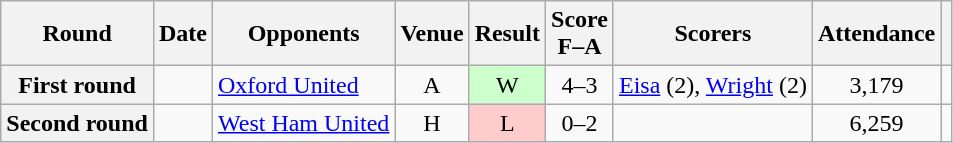<table class="wikitable plainrowheaders sortable" style="text-align:center">
<tr>
<th scope="col">Round</th>
<th scope="col">Date</th>
<th scope="col">Opponents</th>
<th scope="col">Venue</th>
<th scope="col">Result</th>
<th scope="col">Score<br>F–A</th>
<th scope="col" class="unsortable">Scorers</th>
<th scope="col">Attendance</th>
<th scope=col class=unsortable></th>
</tr>
<tr>
<th scope="row">First round</th>
<td align="left"></td>
<td align="left"><a href='#'>Oxford United</a></td>
<td>A</td>
<td style="background-color:#CCFFCC">W</td>
<td>4–3</td>
<td align="left"><a href='#'>Eisa</a> (2), <a href='#'>Wright</a> (2)</td>
<td>3,179</td>
<td></td>
</tr>
<tr>
<th scope="row">Second round</th>
<td align="left"></td>
<td align="left"><a href='#'>West Ham United</a></td>
<td>H</td>
<td style="background-color:#FFCCCC">L</td>
<td>0–2</td>
<td align="left"></td>
<td>6,259</td>
<td></td>
</tr>
</table>
